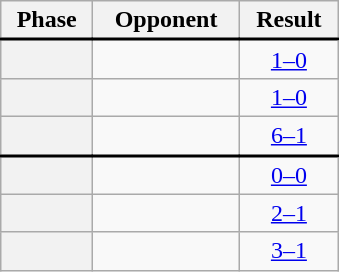<table class="wikitable plainrowheaders" style="text-align:center;margin-left:1em;float:right;clear:right;min-width:226px">
<tr>
<th scope="col">Phase</th>
<th scope="col">Opponent</th>
<th scope="col">Result</th>
</tr>
<tr style="border-top:2px solid black">
<th scope="row" style="text-align:center"></th>
<td align="left"></td>
<td><a href='#'>1–0</a></td>
</tr>
<tr>
<th scope="row" style="text-align:center"></th>
<td align="left"></td>
<td><a href='#'>1–0</a></td>
</tr>
<tr>
<th scope="row" style="text-align:center"></th>
<td align="left"></td>
<td><a href='#'>6–1</a></td>
</tr>
<tr style="border-top:2px solid black">
<th scope="row" style="text-align:center"></th>
<td align="left"></td>
<td><a href='#'>0–0</a> <br></td>
</tr>
<tr>
<th scope="row" style="text-align:center"></th>
<td align="left"></td>
<td><a href='#'>2–1</a></td>
</tr>
<tr>
<th scope="row" style="text-align:center"></th>
<td align="left"></td>
<td><a href='#'>3–1</a></td>
</tr>
</table>
